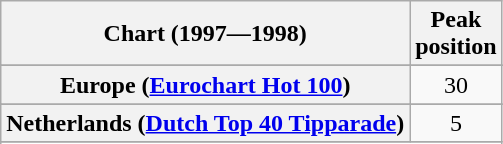<table class="wikitable sortable plainrowheaders" style="text-align:center">
<tr>
<th>Chart (1997—1998)</th>
<th>Peak<br>position</th>
</tr>
<tr>
</tr>
<tr>
<th scope="row">Europe (<a href='#'>Eurochart Hot 100</a>)</th>
<td>30</td>
</tr>
<tr>
</tr>
<tr>
<th scope="row">Netherlands (<a href='#'>Dutch Top 40 Tipparade</a>)</th>
<td>5</td>
</tr>
<tr>
</tr>
<tr>
</tr>
<tr>
</tr>
</table>
